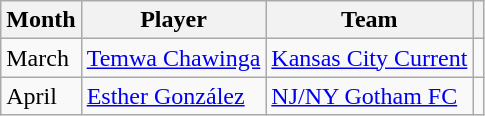<table class="wikitable">
<tr>
<th scope="col">Month</th>
<th scope="col">Player</th>
<th scope="col">Team</th>
<th scope="col"></th>
</tr>
<tr>
<td>March</td>
<td> <a href='#'>Temwa Chawinga</a></td>
<td><a href='#'>Kansas City Current</a></td>
<td></td>
</tr>
<tr>
<td>April</td>
<td> <a href='#'>Esther González</a></td>
<td><a href='#'>NJ/NY Gotham FC</a></td>
<td></td>
</tr>
</table>
